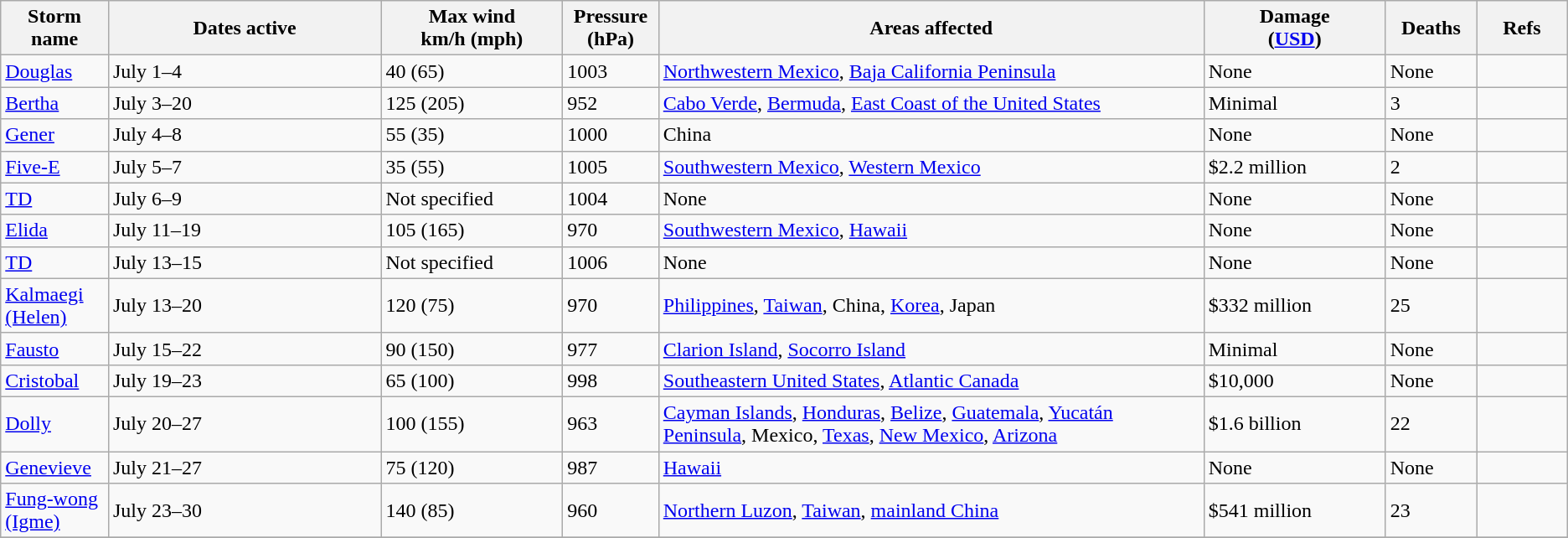<table class="wikitable sortable">
<tr>
<th width="5%">Storm name</th>
<th width="15%">Dates active</th>
<th width="10%">Max wind<br>km/h (mph)</th>
<th width="5%">Pressure<br>(hPa)</th>
<th width="30%">Areas affected</th>
<th width="10%">Damage<br>(<a href='#'>USD</a>)</th>
<th width="5%">Deaths</th>
<th width="5%">Refs</th>
</tr>
<tr>
<td><a href='#'>Douglas</a></td>
<td>July 1–4</td>
<td>40 (65)</td>
<td>1003</td>
<td><a href='#'>Northwestern Mexico</a>, <a href='#'>Baja California Peninsula</a></td>
<td>None</td>
<td>None</td>
<td></td>
</tr>
<tr>
<td><a href='#'>Bertha</a></td>
<td>July 3–20</td>
<td>125 (205)</td>
<td>952</td>
<td><a href='#'>Cabo Verde</a>, <a href='#'>Bermuda</a>, <a href='#'>East Coast of the United States</a></td>
<td>Minimal</td>
<td>3</td>
<td></td>
</tr>
<tr>
<td><a href='#'>Gener</a></td>
<td>July 4–8</td>
<td>55 (35)</td>
<td>1000</td>
<td>China</td>
<td>None</td>
<td>None</td>
<td></td>
</tr>
<tr>
<td><a href='#'>Five-E</a></td>
<td>July 5–7</td>
<td>35 (55)</td>
<td>1005</td>
<td><a href='#'>Southwestern Mexico</a>, <a href='#'>Western Mexico</a></td>
<td>$2.2 million</td>
<td>2</td>
<td></td>
</tr>
<tr>
<td><a href='#'>TD</a></td>
<td>July 6–9</td>
<td>Not specified</td>
<td>1004</td>
<td>None</td>
<td>None</td>
<td>None</td>
<td></td>
</tr>
<tr>
<td><a href='#'>Elida</a></td>
<td>July 11–19</td>
<td>105 (165)</td>
<td>970</td>
<td><a href='#'>Southwestern Mexico</a>, <a href='#'>Hawaii</a></td>
<td>None</td>
<td>None</td>
<td></td>
</tr>
<tr>
<td><a href='#'>TD</a></td>
<td>July 13–15</td>
<td>Not specified</td>
<td>1006</td>
<td>None</td>
<td>None</td>
<td>None</td>
<td></td>
</tr>
<tr>
<td><a href='#'>Kalmaegi (Helen)</a></td>
<td>July 13–20</td>
<td>120 (75)</td>
<td>970</td>
<td><a href='#'>Philippines</a>, <a href='#'>Taiwan</a>, China, <a href='#'>Korea</a>, Japan</td>
<td>$332 million</td>
<td>25</td>
<td></td>
</tr>
<tr>
<td><a href='#'>Fausto</a></td>
<td>July 15–22</td>
<td>90 (150)</td>
<td>977</td>
<td><a href='#'>Clarion Island</a>, <a href='#'>Socorro Island</a></td>
<td>Minimal</td>
<td>None</td>
<td></td>
</tr>
<tr>
<td><a href='#'>Cristobal</a></td>
<td>July 19–23</td>
<td>65 (100)</td>
<td>998</td>
<td><a href='#'>Southeastern United States</a>, <a href='#'>Atlantic Canada</a></td>
<td>$10,000</td>
<td>None</td>
<td></td>
</tr>
<tr>
<td><a href='#'>Dolly</a></td>
<td>July 20–27</td>
<td>100 (155)</td>
<td>963</td>
<td><a href='#'>Cayman Islands</a>, <a href='#'>Honduras</a>, <a href='#'>Belize</a>, <a href='#'>Guatemala</a>, <a href='#'>Yucatán Peninsula</a>, Mexico, <a href='#'>Texas</a>, <a href='#'>New Mexico</a>, <a href='#'>Arizona</a></td>
<td>$1.6 billion</td>
<td>22</td>
<td></td>
</tr>
<tr>
<td><a href='#'>Genevieve</a></td>
<td>July 21–27</td>
<td>75 (120)</td>
<td>987</td>
<td><a href='#'>Hawaii</a></td>
<td>None</td>
<td>None</td>
<td></td>
</tr>
<tr>
<td><a href='#'>Fung-wong (Igme)</a></td>
<td>July 23–30</td>
<td>140 (85)</td>
<td>960</td>
<td><a href='#'>Northern Luzon</a>, <a href='#'>Taiwan</a>, <a href='#'>mainland China</a></td>
<td>$541 million</td>
<td>23</td>
<td></td>
</tr>
<tr>
</tr>
</table>
